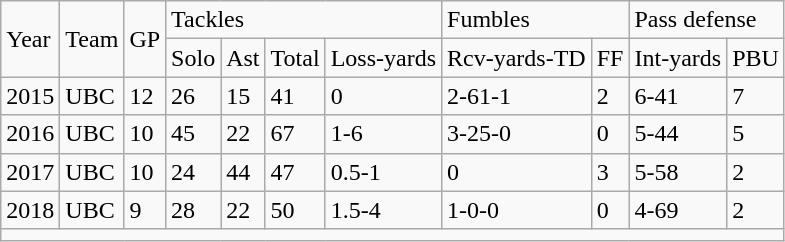<table class="wikitable">
<tr>
<td rowspan="2">Year</td>
<td rowspan="2">Team</td>
<td rowspan="2">GP</td>
<td colspan="4">Tackles</td>
<td colspan="2">Fumbles</td>
<td colspan="2">Pass defense</td>
</tr>
<tr>
<td>Solo</td>
<td>Ast</td>
<td>Total</td>
<td>Loss-yards</td>
<td>Rcv-yards-TD</td>
<td>FF</td>
<td>Int-yards</td>
<td>PBU</td>
</tr>
<tr>
<td>2015</td>
<td>UBC</td>
<td>12</td>
<td>26</td>
<td>15</td>
<td>41</td>
<td>0</td>
<td>2-61-1</td>
<td>2</td>
<td>6-41</td>
<td>7</td>
</tr>
<tr>
<td>2016</td>
<td>UBC</td>
<td>10</td>
<td>45</td>
<td>22</td>
<td>67</td>
<td>1-6</td>
<td>3-25-0</td>
<td>0</td>
<td>5-44</td>
<td>5</td>
</tr>
<tr>
<td>2017</td>
<td>UBC</td>
<td>10</td>
<td>24</td>
<td>44</td>
<td>47</td>
<td>0.5-1</td>
<td>0</td>
<td>3</td>
<td>5-58</td>
<td>2</td>
</tr>
<tr>
<td>2018</td>
<td>UBC</td>
<td>9</td>
<td>28</td>
<td>22</td>
<td>50</td>
<td>1.5-4</td>
<td>1-0-0</td>
<td>0</td>
<td>4-69</td>
<td>2</td>
</tr>
<tr>
<td colspan="11"></td>
</tr>
</table>
